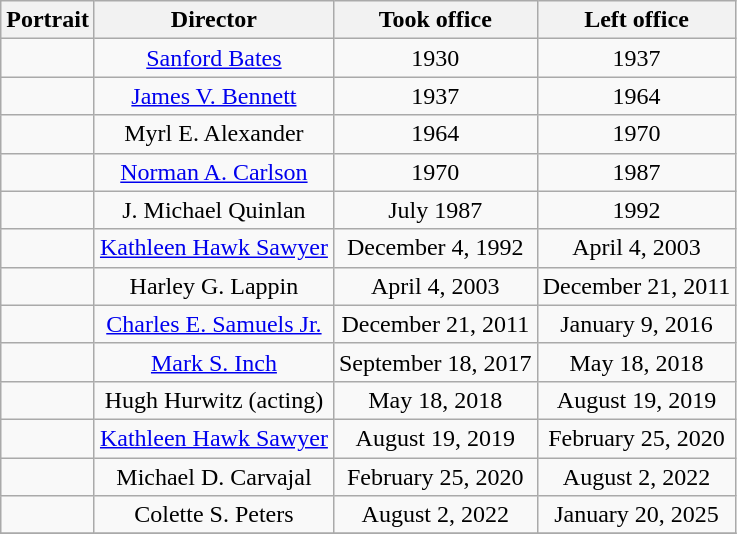<table class=wikitable style="text-align:center">
<tr>
<th>Portrait</th>
<th>Director</th>
<th>Took office</th>
<th>Left office</th>
</tr>
<tr>
<td></td>
<td><a href='#'>Sanford Bates</a></td>
<td>1930</td>
<td>1937</td>
</tr>
<tr>
<td></td>
<td><a href='#'>James V. Bennett</a></td>
<td>1937</td>
<td>1964</td>
</tr>
<tr>
<td></td>
<td>Myrl E. Alexander</td>
<td>1964</td>
<td>1970</td>
</tr>
<tr>
<td></td>
<td><a href='#'>Norman A. Carlson</a></td>
<td>1970</td>
<td>1987</td>
</tr>
<tr>
<td></td>
<td>J. Michael Quinlan</td>
<td>July 1987</td>
<td>1992</td>
</tr>
<tr>
<td></td>
<td><a href='#'>Kathleen Hawk Sawyer</a></td>
<td>December 4, 1992</td>
<td>April 4, 2003</td>
</tr>
<tr>
<td></td>
<td>Harley G. Lappin</td>
<td>April 4, 2003</td>
<td>December 21, 2011</td>
</tr>
<tr>
<td></td>
<td><a href='#'>Charles E. Samuels Jr.</a></td>
<td>December 21, 2011</td>
<td>January 9, 2016</td>
</tr>
<tr>
<td></td>
<td><a href='#'>Mark S. Inch</a></td>
<td>September 18, 2017</td>
<td>May 18, 2018</td>
</tr>
<tr>
<td></td>
<td>Hugh Hurwitz (acting)</td>
<td>May 18, 2018</td>
<td>August 19, 2019</td>
</tr>
<tr>
<td></td>
<td><a href='#'>Kathleen Hawk Sawyer</a></td>
<td>August 19, 2019</td>
<td>February 25, 2020</td>
</tr>
<tr>
<td></td>
<td>Michael D. Carvajal</td>
<td>February 25, 2020</td>
<td>August 2, 2022</td>
</tr>
<tr>
<td></td>
<td>Colette S. Peters</td>
<td>August 2, 2022</td>
<td>January 20, 2025</td>
</tr>
<tr>
</tr>
</table>
